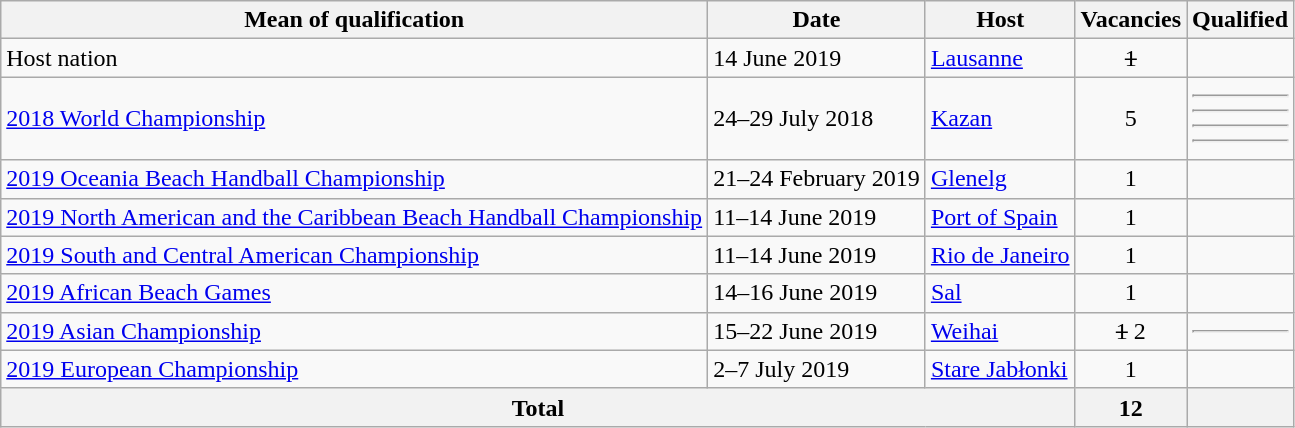<table class="wikitable">
<tr>
<th>Mean of qualification</th>
<th>Date</th>
<th>Host</th>
<th>Vacancies</th>
<th>Qualified</th>
</tr>
<tr>
<td>Host nation</td>
<td>14 June 2019</td>
<td> <a href='#'>Lausanne</a></td>
<td style="text-align:center;"><s>1</s></td>
<td><s></s></td>
</tr>
<tr>
<td><a href='#'>2018 World Championship</a></td>
<td>24–29 July 2018</td>
<td> <a href='#'>Kazan</a></td>
<td style="text-align:center;">5</td>
<td><hr><hr><hr><hr></td>
</tr>
<tr>
<td><a href='#'>2019 Oceania Beach Handball Championship</a></td>
<td>21–24 February 2019</td>
<td> <a href='#'>Glenelg</a></td>
<td style="text-align:center;">1</td>
<td></td>
</tr>
<tr>
<td><a href='#'>2019 North American and the Caribbean Beach Handball Championship</a></td>
<td>11–14 June 2019</td>
<td> <a href='#'>Port of Spain</a></td>
<td style="text-align:center;">1</td>
<td></td>
</tr>
<tr>
<td><a href='#'>2019 South and Central American Championship</a></td>
<td>11–14 June 2019</td>
<td> <a href='#'>Rio de Janeiro</a></td>
<td style="text-align:center;">1</td>
<td></td>
</tr>
<tr>
<td><a href='#'>2019 African Beach Games</a></td>
<td>14–16 June 2019</td>
<td> <a href='#'>Sal</a></td>
<td style="text-align:center;">1</td>
<td></td>
</tr>
<tr>
<td><a href='#'>2019 Asian Championship</a></td>
<td>15–22 June 2019</td>
<td> <a href='#'>Weihai</a></td>
<td style="text-align:center;"><s>1</s> 2</td>
<td><hr></td>
</tr>
<tr>
<td><a href='#'>2019 European Championship</a></td>
<td>2–7 July 2019</td>
<td> <a href='#'>Stare Jabłonki</a></td>
<td style="text-align:center;">1</td>
<td></td>
</tr>
<tr>
<th colspan="3">Total</th>
<th>12</th>
<th></th>
</tr>
</table>
